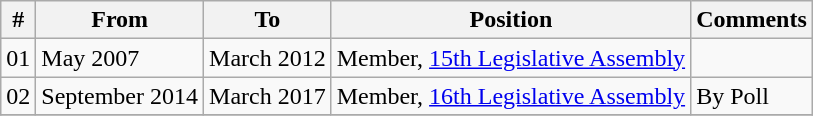<table class="wikitable sortable">
<tr>
<th>#</th>
<th>From</th>
<th>To</th>
<th>Position</th>
<th>Comments</th>
</tr>
<tr>
<td>01</td>
<td>May 2007</td>
<td>March 2012</td>
<td>Member, <a href='#'>15th Legislative Assembly</a></td>
<td></td>
</tr>
<tr>
<td>02</td>
<td>September 2014</td>
<td>March 2017</td>
<td>Member, <a href='#'>16th Legislative Assembly</a></td>
<td>By Poll</td>
</tr>
<tr>
</tr>
</table>
